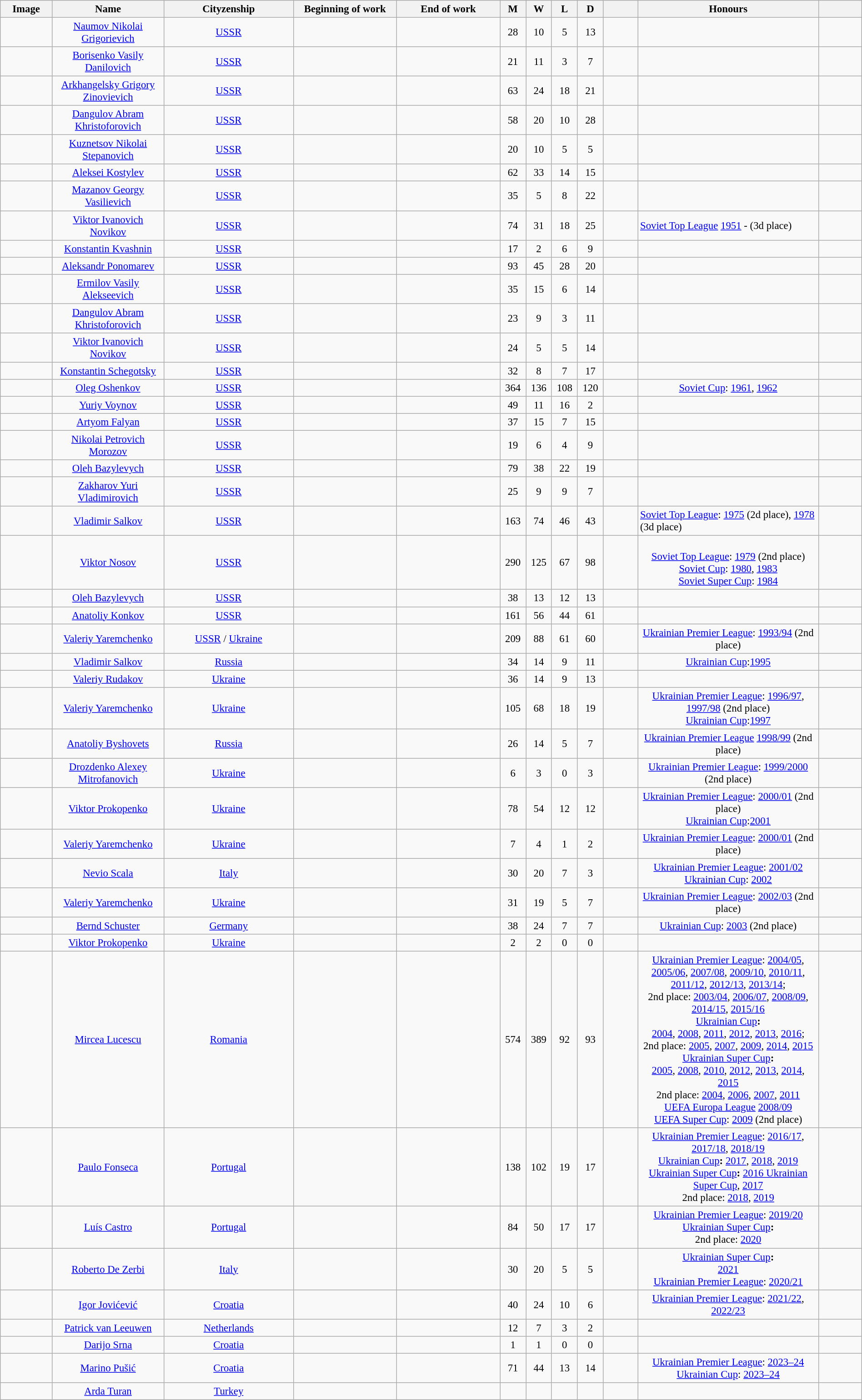<table class="wikitable sortable" style="margin:1em auto; text-align:center; font-size: 95%; border: 1px; text-align: middle; width:100%;">
<tr>
<th width="6%">Image</th>
<th width="13%">Name</th>
<th>Cityzenship</th>
<th width="12%">Beginning of work</th>
<th width="12%">End of work</th>
<th width="3%">М</th>
<th width="3%">W</th>
<th width="3%">L</th>
<th width="3%">D</th>
<th width="4%"></th>
<th width="21%">Honours</th>
<th width="5%"></th>
</tr>
<tr align="center">
<td></td>
<td><a href='#'>Naumov Nikolai Grigorievich</a></td>
<td> <a href='#'>USSR</a></td>
<td></td>
<td></td>
<td>28</td>
<td>10</td>
<td>5</td>
<td>13</td>
<td></td>
<td style="text-align: left;"></td>
<td></td>
</tr>
<tr align="center">
<td></td>
<td><a href='#'>Borisenko Vasily Danilovich</a></td>
<td> <a href='#'>USSR</a></td>
<td></td>
<td></td>
<td>21</td>
<td>11</td>
<td>3</td>
<td>7</td>
<td></td>
<td></td>
<td></td>
</tr>
<tr align="center">
<td></td>
<td><a href='#'>Arkhangelsky Grigory Zinovievich</a></td>
<td> <a href='#'>USSR</a></td>
<td></td>
<td></td>
<td>63</td>
<td>24</td>
<td>18</td>
<td>21</td>
<td></td>
<td></td>
<td></td>
</tr>
<tr align="center">
<td></td>
<td><a href='#'>Dangulov Abram Khristoforovich</a></td>
<td> <a href='#'>USSR</a></td>
<td></td>
<td></td>
<td>58</td>
<td>20</td>
<td>10</td>
<td>28</td>
<td></td>
<td style="text-align: left;"></td>
<td></td>
</tr>
<tr align="center">
<td></td>
<td><a href='#'>Kuznetsov Nikolai Stepanovich</a></td>
<td> <a href='#'>USSR</a></td>
<td></td>
<td></td>
<td>20</td>
<td>10</td>
<td>5</td>
<td>5</td>
<td></td>
<td></td>
<td></td>
</tr>
<tr align="center">
<td></td>
<td><a href='#'>Aleksei Kostylev</a></td>
<td> <a href='#'>USSR</a></td>
<td></td>
<td></td>
<td>62</td>
<td>33</td>
<td>14</td>
<td>15</td>
<td></td>
<td></td>
<td></td>
</tr>
<tr align="center">
<td></td>
<td><a href='#'>Mazanov Georgy Vasilievich</a></td>
<td> <a href='#'>USSR</a></td>
<td></td>
<td></td>
<td>35</td>
<td>5</td>
<td>8</td>
<td>22</td>
<td></td>
<td></td>
<td></td>
</tr>
<tr align="center">
<td></td>
<td><a href='#'>Viktor Ivanovich Novikov</a></td>
<td> <a href='#'>USSR</a></td>
<td></td>
<td></td>
<td>74</td>
<td>31</td>
<td>18</td>
<td>25</td>
<td></td>
<td style="text-align: left;"><a href='#'>Soviet Top League</a> <a href='#'>1951</a> - (3d place)</td>
<td></td>
</tr>
<tr align="center">
<td></td>
<td><a href='#'>Konstantin Kvashnin</a></td>
<td> <a href='#'>USSR</a></td>
<td></td>
<td></td>
<td>17</td>
<td>2</td>
<td>6</td>
<td>9</td>
<td></td>
<td></td>
<td></td>
</tr>
<tr align="center">
<td></td>
<td><a href='#'>Aleksandr Ponomarev</a></td>
<td> <a href='#'>USSR</a></td>
<td></td>
<td></td>
<td>93</td>
<td>45</td>
<td>28</td>
<td>20</td>
<td></td>
<td></td>
<td></td>
</tr>
<tr align="center">
<td></td>
<td><a href='#'>Ermilov Vasily Alekseevich</a></td>
<td> <a href='#'>USSR</a></td>
<td></td>
<td></td>
<td>35</td>
<td>15</td>
<td>6</td>
<td>14</td>
<td></td>
<td></td>
<td></td>
</tr>
<tr align="center">
<td></td>
<td><a href='#'>Dangulov Abram Khristoforovich</a></td>
<td> <a href='#'>USSR</a></td>
<td></td>
<td></td>
<td>23</td>
<td>9</td>
<td>3</td>
<td>11</td>
<td></td>
<td></td>
<td></td>
</tr>
<tr align="center">
<td></td>
<td><a href='#'>Viktor Ivanovich Novikov</a></td>
<td> <a href='#'>USSR</a></td>
<td></td>
<td></td>
<td>24</td>
<td>5</td>
<td>5</td>
<td>14</td>
<td></td>
<td></td>
<td></td>
</tr>
<tr align="center">
<td></td>
<td><a href='#'>Konstantin Schegotsky</a></td>
<td> <a href='#'>USSR</a></td>
<td></td>
<td></td>
<td>32</td>
<td>8</td>
<td>7</td>
<td>17</td>
<td></td>
<td></td>
<td></td>
</tr>
<tr align="center">
<td></td>
<td><a href='#'>Oleg Oshenkov</a></td>
<td> <a href='#'>USSR</a></td>
<td></td>
<td></td>
<td>364</td>
<td>136</td>
<td>108</td>
<td>120</td>
<td></td>
<td><a href='#'>Soviet Cup</a>: <a href='#'>1961</a>, <a href='#'>1962</a></td>
<td></td>
</tr>
<tr align="center">
<td></td>
<td><a href='#'>Yuriy Voynov</a></td>
<td> <a href='#'>USSR</a></td>
<td></td>
<td></td>
<td>49</td>
<td>11</td>
<td>16</td>
<td>2</td>
<td></td>
<td style="text-align: left;"></td>
<td></td>
</tr>
<tr align="center">
<td></td>
<td><a href='#'>Artyom Falyan</a></td>
<td> <a href='#'>USSR</a></td>
<td></td>
<td></td>
<td>37</td>
<td>15</td>
<td>7</td>
<td>15</td>
<td></td>
<td></td>
<td></td>
</tr>
<tr align="center">
<td></td>
<td><a href='#'>Nikolai Petrovich Morozov</a></td>
<td> <a href='#'>USSR</a></td>
<td></td>
<td></td>
<td>19</td>
<td>6</td>
<td>4</td>
<td>9</td>
<td></td>
<td></td>
<td></td>
</tr>
<tr align="center">
<td></td>
<td><a href='#'>Oleh Bazylevych</a></td>
<td> <a href='#'>USSR</a></td>
<td></td>
<td></td>
<td>79</td>
<td>38</td>
<td>22</td>
<td>19</td>
<td></td>
<td></td>
<td></td>
</tr>
<tr align="center">
<td></td>
<td><a href='#'>Zakharov Yuri Vladimirovich</a></td>
<td> <a href='#'>USSR</a></td>
<td></td>
<td></td>
<td>25</td>
<td>9</td>
<td>9</td>
<td>7</td>
<td></td>
<td></td>
<td></td>
</tr>
<tr align="center">
<td></td>
<td><a href='#'>Vladimir Salkov</a></td>
<td> <a href='#'>USSR</a></td>
<td></td>
<td></td>
<td>163</td>
<td>74</td>
<td>46</td>
<td>43</td>
<td></td>
<td style="text-align: left;"><a href='#'>Soviet Top League</a>: <a href='#'>1975</a> (2d place), <a href='#'>1978</a> (3d place)</td>
<td></td>
</tr>
<tr align="center">
<td></td>
<td><a href='#'>Viktor Nosov</a></td>
<td> <a href='#'>USSR</a></td>
<td></td>
<td></td>
<td>290</td>
<td>125</td>
<td>67</td>
<td>98</td>
<td></td>
<td><br><a href='#'>Soviet Top League</a>: <a href='#'>1979</a> (2nd place)<br><a href='#'>Soviet Cup</a>: <a href='#'>1980</a>, <a href='#'>1983</a><br><a href='#'>Soviet Super Cup</a>: <a href='#'>1984</a></td>
<td></td>
</tr>
<tr>
<td></td>
<td><a href='#'>Oleh Bazylevych</a></td>
<td> <a href='#'>USSR</a></td>
<td></td>
<td></td>
<td>38</td>
<td>13</td>
<td>12</td>
<td>13</td>
<td></td>
<td></td>
<td></td>
</tr>
<tr>
<td></td>
<td><a href='#'>Anatoliy Konkov</a></td>
<td> <a href='#'>USSR</a></td>
<td></td>
<td></td>
<td>161</td>
<td>56</td>
<td>44</td>
<td>61</td>
<td></td>
<td></td>
<td></td>
</tr>
<tr>
<td></td>
<td><a href='#'>Valeriy Yaremchenko</a></td>
<td> <a href='#'>USSR</a> /  <a href='#'>Ukraine</a></td>
<td></td>
<td></td>
<td>209</td>
<td>88</td>
<td>61</td>
<td>60</td>
<td></td>
<td><a href='#'>Ukrainian Premier League</a>: <a href='#'>1993/94</a> (2nd place)</td>
<td></td>
</tr>
<tr>
<td></td>
<td><a href='#'>Vladimir Salkov</a></td>
<td> <a href='#'>Russia</a></td>
<td></td>
<td></td>
<td>34</td>
<td>14</td>
<td>9</td>
<td>11</td>
<td></td>
<td><a href='#'>Ukrainian Cup</a>:<a href='#'>1995</a></td>
<td></td>
</tr>
<tr>
<td></td>
<td><a href='#'>Valeriy Rudakov</a></td>
<td> <a href='#'>Ukraine</a></td>
<td></td>
<td></td>
<td>36</td>
<td>14</td>
<td>9</td>
<td>13</td>
<td></td>
<td></td>
<td></td>
</tr>
<tr>
<td></td>
<td><a href='#'>Valeriy Yaremchenko</a></td>
<td> <a href='#'>Ukraine</a></td>
<td></td>
<td></td>
<td>105</td>
<td>68</td>
<td>18</td>
<td>19</td>
<td></td>
<td><a href='#'>Ukrainian Premier League</a>: <a href='#'>1996/97</a>, <a href='#'>1997/98</a> (2nd place)<br><a href='#'>Ukrainian Cup</a>:<a href='#'>1997</a></td>
<td></td>
</tr>
<tr>
<td></td>
<td><a href='#'>Anatoliy Byshovets</a></td>
<td> <a href='#'>Russia</a></td>
<td></td>
<td></td>
<td>26</td>
<td>14</td>
<td>5</td>
<td>7</td>
<td></td>
<td><a href='#'>Ukrainian Premier League</a> <a href='#'>1998/99</a> (2nd place)</td>
<td></td>
</tr>
<tr>
<td></td>
<td><a href='#'>Drozdenko Alexey Mitrofanovich</a></td>
<td> <a href='#'>Ukraine</a></td>
<td></td>
<td></td>
<td>6</td>
<td>3</td>
<td>0</td>
<td>3</td>
<td></td>
<td><a href='#'>Ukrainian Premier League</a>: <a href='#'>1999/2000</a> (2nd place)</td>
<td></td>
</tr>
<tr>
<td></td>
<td><a href='#'>Viktor Prokopenko</a></td>
<td> <a href='#'>Ukraine</a></td>
<td></td>
<td></td>
<td>78</td>
<td>54</td>
<td>12</td>
<td>12</td>
<td></td>
<td><a href='#'>Ukrainian Premier League</a>: <a href='#'>2000/01</a> (2nd place)<br><a href='#'>Ukrainian Cup</a>:<a href='#'>2001</a></td>
<td></td>
</tr>
<tr>
<td></td>
<td><a href='#'>Valeriy Yaremchenko</a></td>
<td> <a href='#'>Ukraine</a></td>
<td></td>
<td></td>
<td>7</td>
<td>4</td>
<td>1</td>
<td>2</td>
<td></td>
<td><a href='#'>Ukrainian Premier League</a>: <a href='#'>2000/01</a> (2nd place)</td>
<td></td>
</tr>
<tr>
<td></td>
<td><a href='#'>Nevio Scala</a></td>
<td> <a href='#'>Italy</a></td>
<td></td>
<td></td>
<td>30</td>
<td>20</td>
<td>7</td>
<td>3</td>
<td></td>
<td><a href='#'>Ukrainian Premier League</a>: <a href='#'>2001/02</a><br><a href='#'>Ukrainian Cup</a>: <a href='#'>2002</a></td>
<td></td>
</tr>
<tr>
<td></td>
<td><a href='#'>Valeriy Yaremchenko</a></td>
<td> <a href='#'>Ukraine</a></td>
<td></td>
<td></td>
<td>31</td>
<td>19</td>
<td>5</td>
<td>7</td>
<td></td>
<td><a href='#'>Ukrainian Premier League</a>: <a href='#'>2002/03</a> (2nd place)</td>
<td></td>
</tr>
<tr>
<td></td>
<td><a href='#'>Bernd Schuster</a></td>
<td> <a href='#'>Germany</a></td>
<td></td>
<td></td>
<td>38</td>
<td>24</td>
<td>7</td>
<td>7</td>
<td></td>
<td><a href='#'>Ukrainian Cup</a>: <a href='#'>2003</a> (2nd place)</td>
<td></td>
</tr>
<tr>
<td></td>
<td><a href='#'>Viktor Prokopenko</a></td>
<td> <a href='#'>Ukraine</a></td>
<td></td>
<td></td>
<td>2</td>
<td>2</td>
<td>0</td>
<td>0</td>
<td></td>
<td></td>
<td></td>
</tr>
<tr>
<td></td>
<td><a href='#'>Mircea Lucescu</a></td>
<td> <a href='#'>Romania</a></td>
<td></td>
<td></td>
<td>574</td>
<td>389</td>
<td>92</td>
<td>93</td>
<td></td>
<td><a href='#'>Ukrainian Premier League</a>: <a href='#'>2004/05</a>, <a href='#'>2005/06</a>, <a href='#'>2007/08</a>, <a href='#'>2009/10</a>, <a href='#'>2010/11</a>, <a href='#'>2011/12</a>, <a href='#'>2012/13</a>, <a href='#'>2013/14</a>;<br>2nd place: <a href='#'>2003/04</a>, <a href='#'>2006/07</a>, <a href='#'>2008/09</a>, <a href='#'>2014/15</a>, <a href='#'>2015/16</a><br><a href='#'>Ukrainian Cup</a><strong>:</strong><br><a href='#'>2004</a>, <a href='#'>2008</a>, <a href='#'>2011</a>, <a href='#'>2012</a>, <a href='#'>2013</a>, <a href='#'>2016</a>;<br>2nd place: <a href='#'>2005</a>, <a href='#'>2007</a>, <a href='#'>2009</a>, <a href='#'>2014</a>, <a href='#'>2015</a><br><a href='#'>Ukrainian Super Cup</a><strong>:</strong><br><a href='#'>2005</a>, <a href='#'>2008</a>, <a href='#'>2010</a>, <a href='#'>2012</a>, <a href='#'>2013</a>, <a href='#'>2014</a>, <a href='#'>2015</a><br>2nd place: <a href='#'>2004</a>, <a href='#'>2006</a>, <a href='#'>2007</a>, <a href='#'>2011</a><br><a href='#'>UEFA Europa League</a> <a href='#'>2008/09</a><br><a href='#'>UEFA Super Cup</a>: <a href='#'>2009</a> (2nd place)</td>
<td></td>
</tr>
<tr>
<td></td>
<td><a href='#'>Paulo Fonseca</a></td>
<td> <a href='#'>Portugal</a></td>
<td></td>
<td></td>
<td>138</td>
<td>102</td>
<td>19</td>
<td>17</td>
<td></td>
<td><a href='#'>Ukrainian Premier League</a>: <a href='#'>2016/17</a>, <a href='#'>2017/18</a>, <a href='#'>2018/19</a><br><a href='#'>Ukrainian Cup</a><strong>:</strong> <a href='#'>2017</a>, <a href='#'>2018</a>, <a href='#'>2019</a><br><a href='#'>Ukrainian Super Cup</a><strong>:</strong> <a href='#'>2016 Ukrainian Super Cup</a>, <a href='#'>2017</a><br>2nd place: <a href='#'>2018</a>, <a href='#'>2019</a></td>
<td></td>
</tr>
<tr>
<td></td>
<td><a href='#'>Luís Castro</a></td>
<td> <a href='#'>Portugal</a></td>
<td></td>
<td></td>
<td>84</td>
<td>50</td>
<td>17</td>
<td>17</td>
<td></td>
<td><a href='#'>Ukrainian Premier League</a>: <a href='#'>2019/20</a><br><a href='#'>Ukrainian Super Cup</a><strong>:</strong><br>2nd place: <a href='#'>2020</a></td>
<td></td>
</tr>
<tr>
<td></td>
<td><a href='#'>Roberto De Zerbi</a></td>
<td> <a href='#'>Italy</a></td>
<td></td>
<td></td>
<td>30</td>
<td>20</td>
<td>5</td>
<td>5</td>
<td></td>
<td><a href='#'>Ukrainian Super Cup</a><strong>:</strong><br><a href='#'>2021</a><br><a href='#'>Ukrainian Premier League</a>: <a href='#'>2020/21</a></td>
<td></td>
</tr>
<tr>
<td></td>
<td><a href='#'>Igor Jovićević</a></td>
<td> <a href='#'>Croatia</a></td>
<td></td>
<td></td>
<td>40</td>
<td>24</td>
<td>10</td>
<td>6</td>
<td></td>
<td><a href='#'>Ukrainian Premier League</a>: <a href='#'>2021/22</a>, <a href='#'>2022/23</a></td>
<td></td>
</tr>
<tr>
<td></td>
<td><a href='#'>Patrick van Leeuwen</a></td>
<td> <a href='#'>Netherlands</a></td>
<td></td>
<td></td>
<td>12</td>
<td>7</td>
<td>3</td>
<td>2</td>
<td></td>
<td></td>
<td></td>
</tr>
<tr>
<td></td>
<td><a href='#'>Darijo Srna</a> </td>
<td> <a href='#'>Croatia</a></td>
<td></td>
<td></td>
<td>1</td>
<td>1</td>
<td>0</td>
<td>0</td>
<td></td>
<td></td>
<td></td>
</tr>
<tr>
<td></td>
<td><a href='#'>Marino Pušić</a></td>
<td> <a href='#'>Croatia</a></td>
<td></td>
<td></td>
<td>71</td>
<td>44</td>
<td>13</td>
<td>14</td>
<td></td>
<td><a href='#'>Ukrainian Premier League</a>: <a href='#'>2023–24</a> <br> <a href='#'>Ukrainian Cup</a>: <a href='#'>2023–24</a></td>
<td></td>
</tr>
<tr>
<td></td>
<td><a href='#'>Arda Turan</a></td>
<td> <a href='#'>Turkey</a></td>
<td></td>
<td></td>
<td></td>
<td></td>
<td></td>
<td></td>
<td></td>
<td></td>
<td></td>
</tr>
</table>
